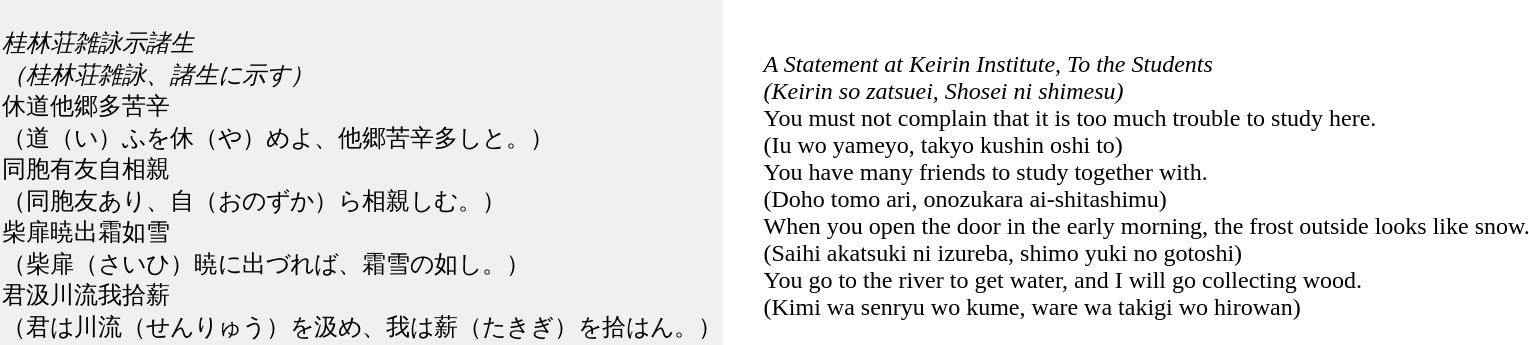<table>
<tr>
<td bgcolor=#F0F0F0><br><em>桂林荘雑詠示諸生</em><br>
<em>（桂林荘雑詠、諸生に示す）</em><br>休道他郷多苦辛<br>
（道（い）ふを休（や）めよ、他郷苦辛多しと。）<br>
同胞有友自相親<br>
（同胞友あり、自（おのずか）ら相親しむ。）<br>
柴扉暁出霜如雪<br>
（柴扉（さいひ）暁に出づれば、霜雪の如し。）<br>
君汲川流我拾薪<br>
（君は川流（せんりゅう）を汲め、我は薪（たきぎ）を拾はん。）<br></td>
<td>     </td>
<td><br><em>A Statement at Keirin Institute, To the Students</em><br>
<em>(Keirin so zatsuei, Shosei ni shimesu)</em><br>You must not complain that it is too much trouble to study here.<br>
(Iu wo yameyo, takyo kushin oshi to)<br>
You have many friends to study together with.<br>
(Doho tomo ari, onozukara ai-shitashimu)<br>
When you open the door in the early morning, the frost outside looks like snow.<br>
(Saihi akatsuki ni izureba, shimo yuki no gotoshi)<br>
You go to the river to get water, and I will go collecting wood.<br>
(Kimi wa senryu wo kume, ware wa takigi wo hirowan)<br></td>
</tr>
</table>
